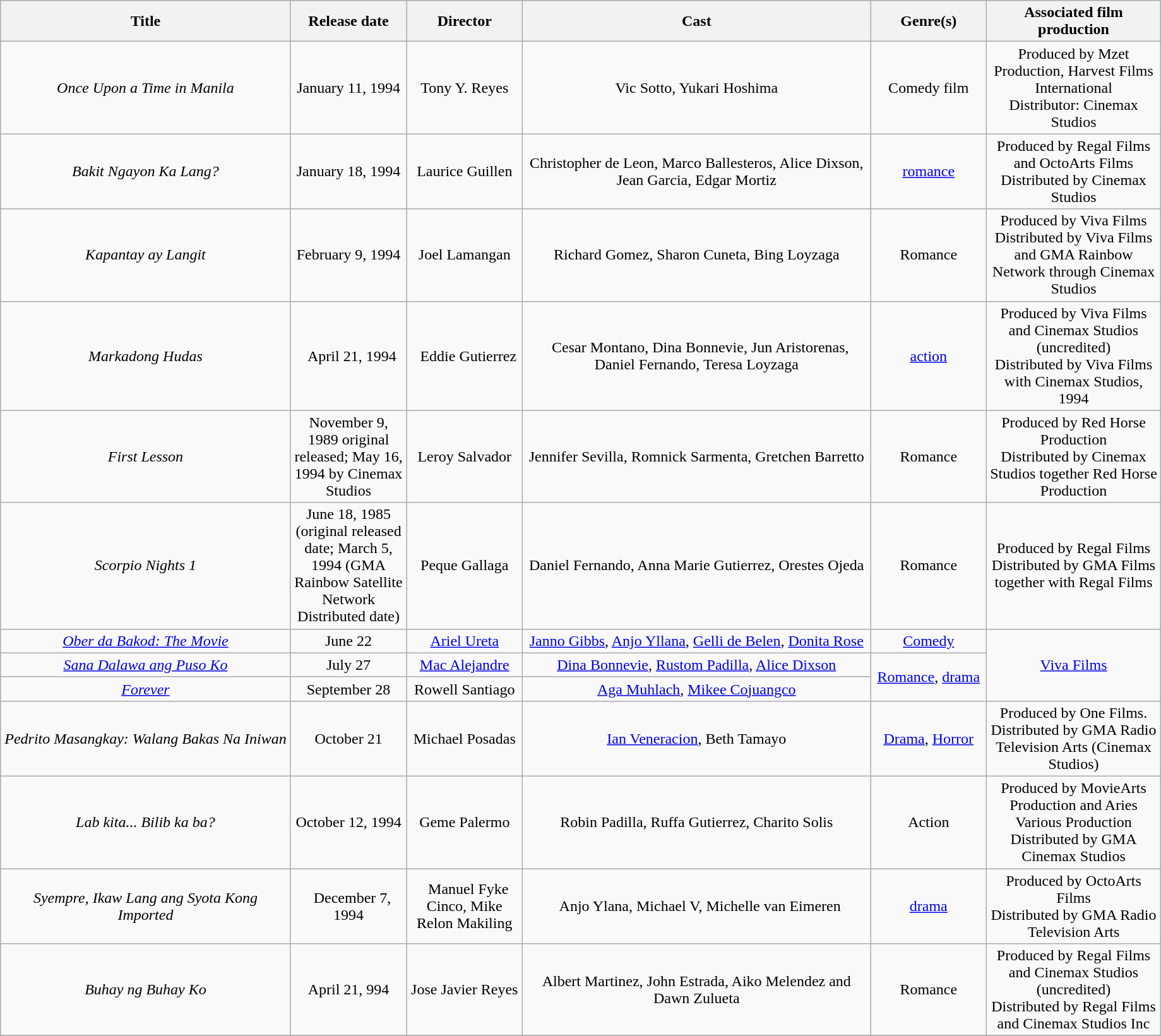<table class="wikitable" "toccolours sortable" style="width:97%; text-align:center">
<tr>
<th style="width:25%;">Title</th>
<th style="width:10%;">Release date</th>
<th style="width:10%;">Director</th>
<th style="width:30%;">Cast</th>
<th style="width:10%;">Genre(s)</th>
<th style="width:15%;">Associated film production</th>
</tr>
<tr>
<td><em>Once Upon a Time in Manila</em></td>
<td>January 11, 1994</td>
<td>Tony Y. Reyes</td>
<td>Vic Sotto, Yukari Hoshima</td>
<td>Comedy film</td>
<td>Produced by Mzet Production, Harvest Films International<br>Distributor:  Cinemax Studios</td>
</tr>
<tr>
<td><em>Bakit Ngayon Ka Lang?</em></td>
<td>January 18, 1994</td>
<td>Laurice Guillen</td>
<td>Christopher de Leon, Marco Ballesteros, Alice Dixson, Jean Garcia, Edgar Mortiz</td>
<td><a href='#'>romance</a></td>
<td>Produced by Regal Films and OctoArts Films<br>Distributed by Cinemax Studios </td>
</tr>
<tr>
<td><em>Kapantay ay Langit</em></td>
<td>February 9, 1994</td>
<td>Joel Lamangan</td>
<td>Richard Gomez, Sharon Cuneta, Bing Loyzaga</td>
<td>Romance</td>
<td>Produced by Viva Films<br>Distributed by Viva Films and GMA Rainbow Network through Cinemax Studios </td>
</tr>
<tr>
<td><em>Markadong Hudas</em></td>
<td>  April 21, 1994</td>
<td>  Eddie Gutierrez</td>
<td>  Cesar Montano, Dina Bonnevie, Jun Aristorenas, Daniel Fernando, Teresa Loyzaga</td>
<td><a href='#'>action</a></td>
<td>Produced by Viva Films and Cinemax Studios (uncredited)<br>Distributed by Viva Films with Cinemax Studios, 1994 </td>
</tr>
<tr>
<td><em>First Lesson</em></td>
<td>November 9, 1989 original released; May 16, 1994 by Cinemax  Studios</td>
<td>Leroy Salvador</td>
<td>Jennifer Sevilla, Romnick Sarmenta, Gretchen Barretto</td>
<td>Romance</td>
<td>Produced by Red Horse Production<br>Distributed by Cinemax  Studios together Red Horse Production </td>
</tr>
<tr>
<td><em>Scorpio Nights 1</em></td>
<td>June 18, 1985 (original released date;  March 5, 1994 (GMA Rainbow Satellite Network Distributed date)</td>
<td>Peque Gallaga</td>
<td>Daniel Fernando, Anna Marie Gutierrez, Orestes Ojeda</td>
<td>Romance</td>
<td>Produced by Regal Films<br>Distributed by GMA Films together with Regal Films  </td>
</tr>
<tr>
<td><em><a href='#'>Ober da Bakod: The Movie</a></em></td>
<td>June 22</td>
<td><a href='#'>Ariel Ureta</a></td>
<td><a href='#'>Janno Gibbs</a>, <a href='#'>Anjo Yllana</a>, <a href='#'>Gelli de Belen</a>, <a href='#'>Donita Rose</a></td>
<td><a href='#'>Comedy</a></td>
<td rowspan="3"><a href='#'>Viva Films</a></td>
</tr>
<tr>
<td><em><a href='#'>Sana Dalawa ang Puso Ko</a></em></td>
<td>July 27</td>
<td><a href='#'>Mac Alejandre</a></td>
<td><a href='#'>Dina Bonnevie</a>, <a href='#'>Rustom Padilla</a>, <a href='#'>Alice Dixson</a></td>
<td rowspan="2"><a href='#'>Romance</a>, <a href='#'>drama</a></td>
</tr>
<tr>
<td><em><a href='#'>Forever</a></em></td>
<td>September 28</td>
<td>Rowell Santiago</td>
<td><a href='#'>Aga Muhlach</a>, <a href='#'>Mikee Cojuangco</a></td>
</tr>
<tr>
<td><em>Pedrito Masangkay: Walang Bakas Na Iniwan</em></td>
<td>October 21</td>
<td>Michael Posadas</td>
<td><a href='#'>Ian Veneracion</a>, Beth Tamayo</td>
<td><a href='#'>Drama</a>, <a href='#'>Horror</a></td>
<td>Produced by One Films. Distributed by GMA Radio Television Arts (Cinemax Studios)</td>
</tr>
<tr>
<td><em>Lab kita... Bilib ka ba?</em></td>
<td>October 12, 1994</td>
<td>Geme Palermo</td>
<td>Robin Padilla, Ruffa Gutierrez, Charito Solis</td>
<td>Action</td>
<td>Produced by MovieArts Production and Aries Various Production<br>Distributed by GMA Cinemax  Studios  </td>
</tr>
<tr>
<td><em>Syempre, Ikaw Lang ang Syota Kong Imported</em></td>
<td>  December 7, 1994</td>
<td>  Manuel Fyke Cinco, Mike Relon Makiling</td>
<td>  Anjo Ylana, Michael V, Michelle van Eimeren</td>
<td><a href='#'>drama</a></td>
<td>Produced by OctoArts Films<br>Distributed by GMA Radio Television Arts </td>
</tr>
<tr>
<td><em>Buhay ng Buhay Ko</em></td>
<td>April 21, 994</td>
<td>Jose Javier Reyes</td>
<td>Albert Martinez, John Estrada, Aiko Melendez and Dawn Zulueta</td>
<td>Romance</td>
<td>Produced by Regal Films and Cinemax Studios (uncredited)<br>Distributed by Regal Films and Cinemax Studios Inc </td>
</tr>
<tr>
</tr>
</table>
